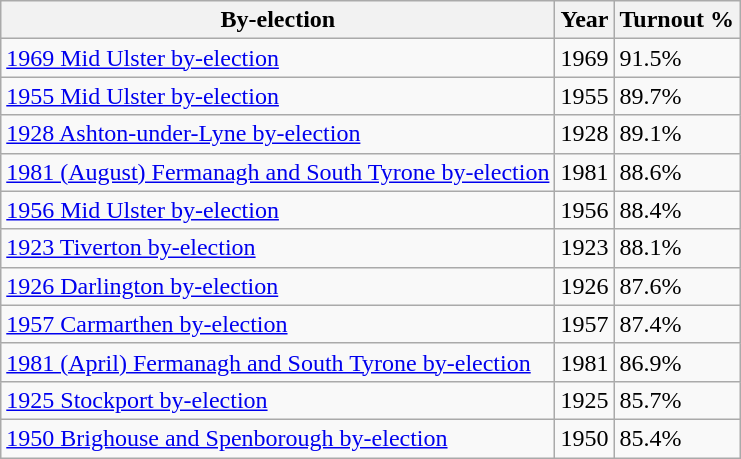<table class="wikitable sortable">
<tr>
<th>By-election</th>
<th>Year</th>
<th>Turnout %</th>
</tr>
<tr>
<td><a href='#'>1969 Mid Ulster by-election</a></td>
<td>1969</td>
<td>91.5%</td>
</tr>
<tr>
<td><a href='#'>1955 Mid Ulster by-election</a></td>
<td>1955</td>
<td>89.7%</td>
</tr>
<tr>
<td><a href='#'>1928 Ashton-under-Lyne by-election</a></td>
<td>1928</td>
<td>89.1%</td>
</tr>
<tr>
<td><a href='#'>1981 (August) Fermanagh and South Tyrone by-election</a></td>
<td>1981</td>
<td>88.6%</td>
</tr>
<tr>
<td><a href='#'>1956 Mid Ulster by-election</a></td>
<td>1956</td>
<td>88.4%</td>
</tr>
<tr>
<td><a href='#'>1923 Tiverton by-election</a></td>
<td>1923</td>
<td>88.1%</td>
</tr>
<tr>
<td><a href='#'>1926 Darlington by-election</a></td>
<td>1926</td>
<td>87.6%</td>
</tr>
<tr>
<td><a href='#'>1957 Carmarthen by-election</a></td>
<td>1957</td>
<td>87.4%</td>
</tr>
<tr>
<td><a href='#'>1981 (April) Fermanagh and South Tyrone by-election</a></td>
<td>1981</td>
<td>86.9%</td>
</tr>
<tr>
<td><a href='#'>1925 Stockport by-election</a></td>
<td>1925</td>
<td>85.7%</td>
</tr>
<tr>
<td><a href='#'>1950 Brighouse and Spenborough by-election</a></td>
<td>1950</td>
<td>85.4%</td>
</tr>
</table>
